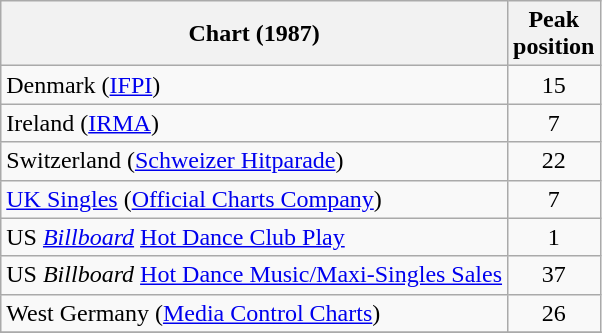<table class="wikitable sortable">
<tr>
<th>Chart (1987)</th>
<th>Peak<br>position</th>
</tr>
<tr>
<td align="left">Denmark (<a href='#'>IFPI</a>)</td>
<td style="text-align:center;">15</td>
</tr>
<tr>
<td align="left">Ireland (<a href='#'>IRMA</a>)</td>
<td style="text-align:center;">7</td>
</tr>
<tr>
<td align="left">Switzerland (<a href='#'>Schweizer Hitparade</a>)</td>
<td style="text-align:center;">22</td>
</tr>
<tr>
<td align="left"><a href='#'>UK Singles</a> (<a href='#'>Official Charts Company</a>)</td>
<td style="text-align:center;">7</td>
</tr>
<tr>
<td align="left">US <em><a href='#'>Billboard</a></em> <a href='#'>Hot Dance Club Play</a></td>
<td style="text-align:center;">1</td>
</tr>
<tr>
<td align="left">US <em>Billboard</em> <a href='#'>Hot Dance Music/Maxi-Singles Sales</a></td>
<td style="text-align:center;">37</td>
</tr>
<tr>
<td align="left">West Germany (<a href='#'>Media Control Charts</a>)</td>
<td style="text-align:center;">26</td>
</tr>
<tr>
</tr>
</table>
